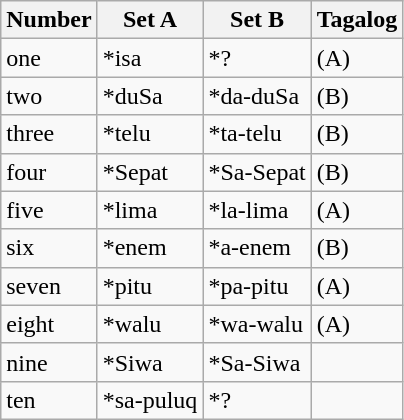<table class="wikitable">
<tr>
<th c=01>Number</th>
<th c=02>Set A</th>
<th c=03>Set B</th>
<th c=04>Tagalog</th>
</tr>
<tr>
<td c=01>one</td>
<td c=02>*isa</td>
<td c=03>*?</td>
<td c=04> (A)</td>
</tr>
<tr>
<td c=01>two</td>
<td c=02>*duSa</td>
<td c=03>*da-duSa</td>
<td c=04> (B)</td>
</tr>
<tr>
<td c=01>three</td>
<td c=02>*telu</td>
<td c=03>*ta-telu</td>
<td c=04> (B)</td>
</tr>
<tr>
<td c=01>four</td>
<td c=02>*Sepat</td>
<td c=03>*Sa-Sepat</td>
<td c=04> (B)</td>
</tr>
<tr>
<td c=01>five</td>
<td c=02>*lima</td>
<td c=03>*la-lima</td>
<td c=04> (A)</td>
</tr>
<tr>
<td c=01>six</td>
<td c=02>*enem</td>
<td c=03>*a-enem</td>
<td c=04> (B)</td>
</tr>
<tr>
<td c=01>seven</td>
<td c=02>*pitu</td>
<td c=03>*pa-pitu</td>
<td c=04> (A)</td>
</tr>
<tr>
<td c=01>eight</td>
<td c=02>*walu</td>
<td c=03>*wa-walu</td>
<td c=04> (A)</td>
</tr>
<tr>
<td c=01>nine</td>
<td c=02>*Siwa</td>
<td c=03>*Sa-Siwa</td>
<td c=04></td>
</tr>
<tr>
<td c=01>ten</td>
<td c=02>*sa-puluq</td>
<td c=03>*?</td>
<td c=04></td>
</tr>
</table>
